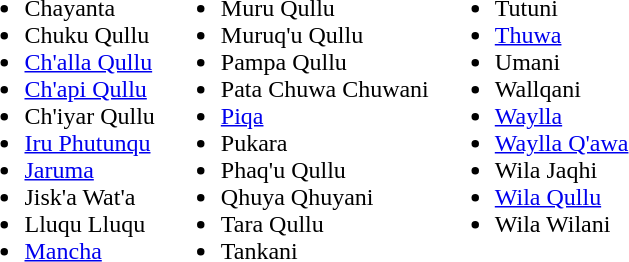<table>
<tr valign="top">
<td><br><ul><li>Chayanta</li><li>Chuku Qullu</li><li><a href='#'>Ch'alla Qullu</a></li><li><a href='#'>Ch'api Qullu</a></li><li>Ch'iyar Qullu</li><li><a href='#'>Iru Phutunqu</a></li><li><a href='#'>Jaruma</a></li><li>Jisk'a Wat'a</li><li>Lluqu Lluqu</li><li><a href='#'>Mancha</a></li></ul></td>
<td><br><ul><li>Muru Qullu</li><li>Muruq'u Qullu</li><li>Pampa Qullu</li><li>Pata Chuwa Chuwani</li><li><a href='#'>Piqa</a></li><li>Pukara</li><li>Phaq'u Qullu</li><li>Qhuya Qhuyani</li><li>Tara Qullu</li><li>Tankani</li></ul></td>
<td><br><ul><li>Tutuni</li><li><a href='#'>Thuwa</a></li><li>Umani</li><li>Wallqani</li><li><a href='#'>Waylla</a></li><li><a href='#'>Waylla Q'awa</a></li><li>Wila Jaqhi</li><li><a href='#'>Wila Qullu</a></li><li>Wila Wilani</li></ul></td>
</tr>
</table>
